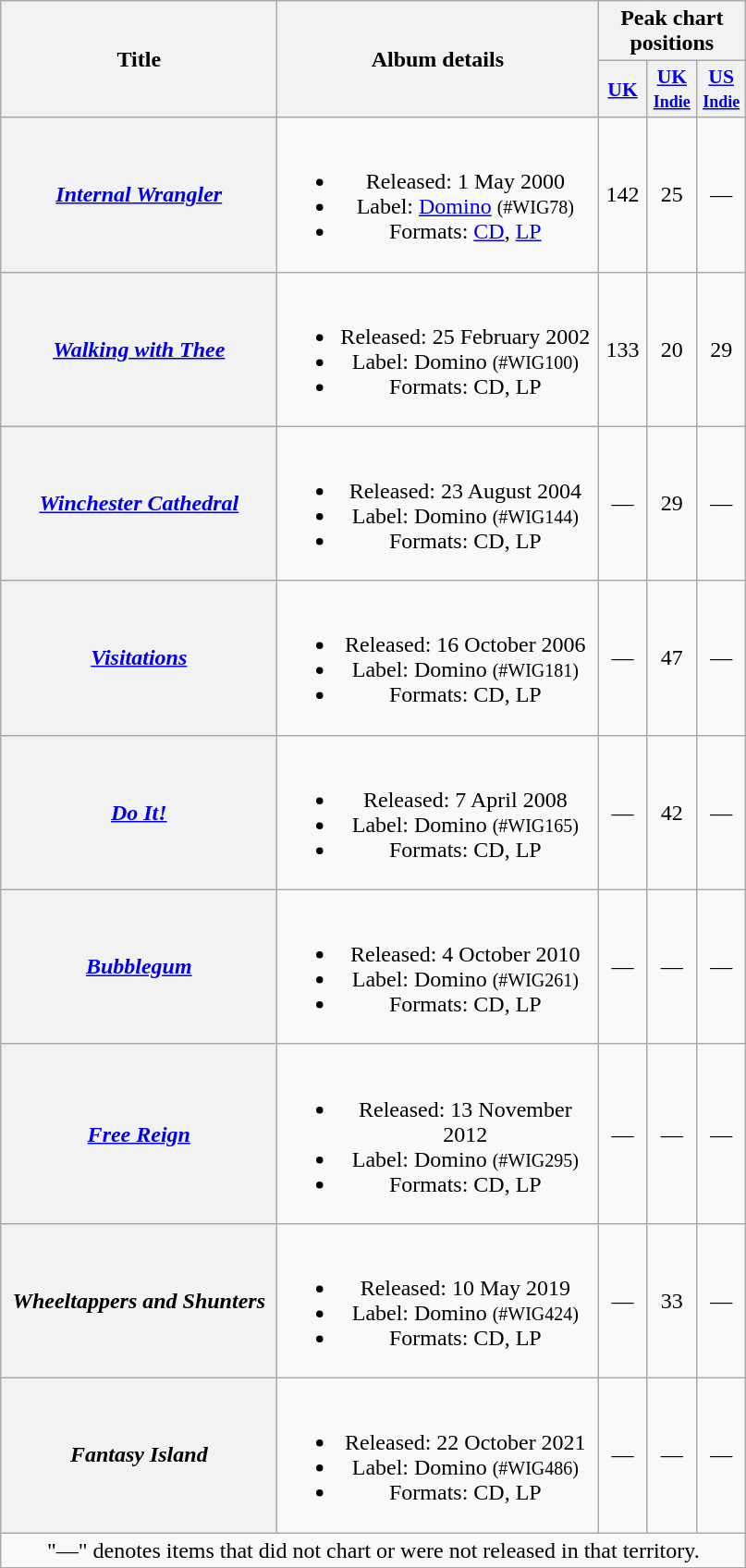<table class="wikitable plainrowheaders" style="text-align:center;">
<tr>
<th scope="col" rowspan="2" style="width:12em;">Title</th>
<th scope="col" rowspan="2" style="width:14em;">Album details</th>
<th scope="col" colspan="3">Peak chart positions</th>
</tr>
<tr>
<th style="width:2em;font-size:90%;"><a href='#'>UK</a><br></th>
<th style="width:2em;font-size:90%;"><a href='#'>UK<br><small>Indie</small></a><br></th>
<th style="width:2em;font-size:90%;"><a href='#'>US<br><small>Indie</small></a><br></th>
</tr>
<tr>
<th scope="row"><em><a href='#'>Internal Wrangler</a></em></th>
<td><br><ul><li>Released: 1 May 2000</li><li>Label: <a href='#'>Domino</a> <small>(#WIG78)</small></li><li>Formats: <a href='#'>CD</a>, <a href='#'>LP</a></li></ul></td>
<td>142</td>
<td>25</td>
<td>—</td>
</tr>
<tr>
<th scope="row"><em><a href='#'>Walking with Thee</a></em></th>
<td><br><ul><li>Released: 25 February 2002</li><li>Label: Domino <small>(#WIG100)</small></li><li>Formats: CD, LP</li></ul></td>
<td>133</td>
<td>20</td>
<td>29</td>
</tr>
<tr>
<th scope="row"><em><a href='#'>Winchester Cathedral</a></em></th>
<td><br><ul><li>Released: 23 August 2004</li><li>Label: Domino <small>(#WIG144)</small></li><li>Formats: CD, LP</li></ul></td>
<td>—</td>
<td>29</td>
<td>—</td>
</tr>
<tr>
<th scope="row"><em><a href='#'>Visitations</a></em></th>
<td><br><ul><li>Released: 16 October 2006</li><li>Label: Domino <small>(#WIG181)</small></li><li>Formats: CD, LP</li></ul></td>
<td>—</td>
<td>47</td>
<td>—</td>
</tr>
<tr>
<th scope="row"><em><a href='#'>Do It!</a></em></th>
<td><br><ul><li>Released: 7 April 2008</li><li>Label: Domino <small>(#WIG165)</small></li><li>Formats: CD, LP</li></ul></td>
<td>—</td>
<td>42</td>
<td>—</td>
</tr>
<tr>
<th scope="row"><em><a href='#'>Bubblegum</a></em></th>
<td><br><ul><li>Released: 4 October 2010</li><li>Label: Domino <small>(#WIG261)</small></li><li>Formats: CD, LP</li></ul></td>
<td>—</td>
<td>—</td>
<td>—</td>
</tr>
<tr>
<th scope="row"><em><a href='#'>Free Reign</a></em></th>
<td><br><ul><li>Released: 13 November 2012</li><li>Label: Domino <small>(#WIG295)</small></li><li>Formats: CD, LP</li></ul></td>
<td>—</td>
<td>—</td>
<td>—</td>
</tr>
<tr>
<th scope="row"><em>Wheeltappers and Shunters</em></th>
<td><br><ul><li>Released: 10 May 2019</li><li>Label: Domino <small>(#WIG424)</small></li><li>Formats: CD, LP</li></ul></td>
<td>—</td>
<td>33</td>
<td>—</td>
</tr>
<tr>
<th scope="row"><em>Fantasy Island</em></th>
<td><br><ul><li>Released: 22 October 2021</li><li>Label: Domino <small>(#WIG486)</small></li><li>Formats: CD, LP</li></ul></td>
<td>—</td>
<td>—</td>
<td>—</td>
</tr>
<tr>
<td style="text-align:center;" colspan="15" style="font-size:90%">"—" denotes items that did not chart or were not released in that territory.</td>
</tr>
</table>
